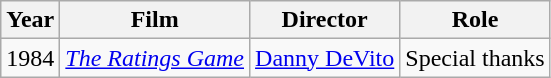<table class="wikitable">
<tr>
<th>Year</th>
<th>Film</th>
<th>Director</th>
<th>Role</th>
</tr>
<tr>
<td>1984</td>
<td><em><a href='#'>The Ratings Game</a></em></td>
<td><a href='#'>Danny DeVito</a></td>
<td>Special thanks</td>
</tr>
</table>
